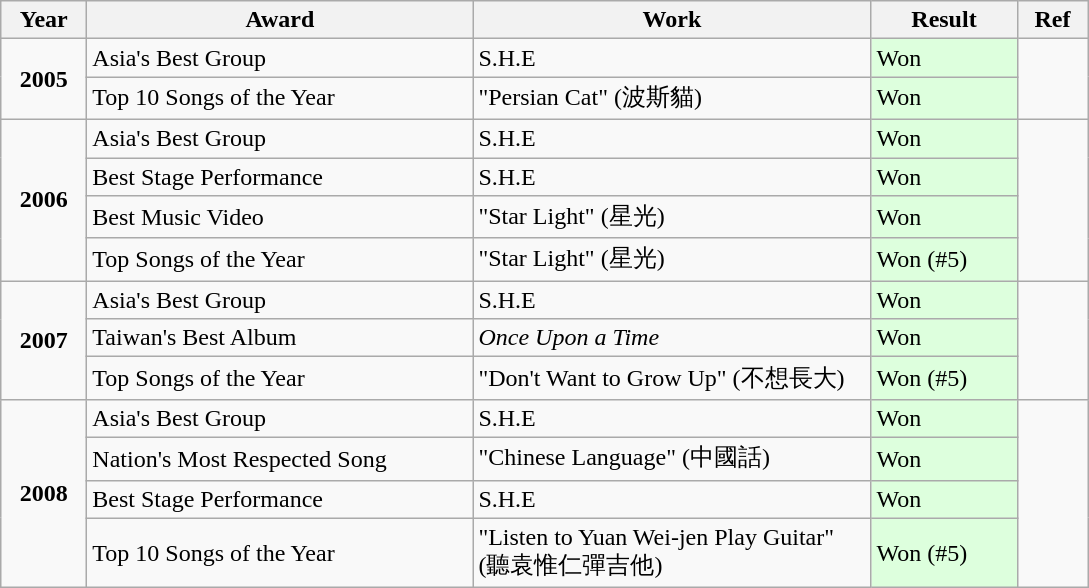<table class="wikitable">
<tr>
<th width="50">Year</th>
<th width="250">Award</th>
<th width="258">Work</th>
<th width="90">Result</th>
<th width="40">Ref</th>
</tr>
<tr>
<td rowspan="2" align="center"><strong>2005</strong></td>
<td>Asia's Best Group</td>
<td>S.H.E</td>
<td style="background: #ddffdd"><div>Won</div></td>
<td rowspan="2" align="center"></td>
</tr>
<tr>
<td>Top 10 Songs of the Year</td>
<td>"Persian Cat" (波斯貓)</td>
<td style="background: #ddffdd"><div>Won</div></td>
</tr>
<tr>
<td rowspan="4" align="center"><strong>2006</strong></td>
<td>Asia's Best Group</td>
<td>S.H.E</td>
<td style="background: #ddffdd"><div>Won</div></td>
<td rowspan="4" align="center"></td>
</tr>
<tr>
<td>Best Stage Performance</td>
<td>S.H.E</td>
<td style="background: #ddffdd"><div>Won</div></td>
</tr>
<tr>
<td>Best Music Video</td>
<td>"Star Light" (星光)</td>
<td style="background: #ddffdd"><div>Won</div></td>
</tr>
<tr>
<td>Top Songs of the Year</td>
<td>"Star Light" (星光)</td>
<td style="background: #ddffdd"><div>Won (#5)</div></td>
</tr>
<tr>
<td rowspan="3" align="center"><strong>2007</strong></td>
<td>Asia's Best Group</td>
<td>S.H.E</td>
<td style="background: #ddffdd"><div>Won</div></td>
<td rowspan="3" align="center"></td>
</tr>
<tr>
<td>Taiwan's Best Album</td>
<td><em>Once Upon a Time</em></td>
<td style="background: #ddffdd"><div>Won</div></td>
</tr>
<tr>
<td>Top Songs of the Year</td>
<td>"Don't Want to Grow Up" (不想長大)</td>
<td style="background: #ddffdd"><div>Won (#5)</div></td>
</tr>
<tr>
<td rowspan="4" align="center"><strong>2008</strong></td>
<td>Asia's Best Group</td>
<td>S.H.E</td>
<td style="background: #ddffdd"><div>Won</div></td>
<td rowspan="4" align="center"></td>
</tr>
<tr>
<td>Nation's Most Respected Song</td>
<td>"Chinese Language" (中國話)</td>
<td style="background: #ddffdd"><div>Won</div></td>
</tr>
<tr>
<td>Best Stage Performance</td>
<td>S.H.E</td>
<td style="background: #ddffdd"><div>Won</div></td>
</tr>
<tr>
<td>Top 10 Songs of the Year</td>
<td>"Listen to Yuan Wei-jen Play Guitar"<br>(聽袁惟仁彈吉他)</td>
<td style="background: #ddffdd"><div>Won (#5)</div></td>
</tr>
</table>
